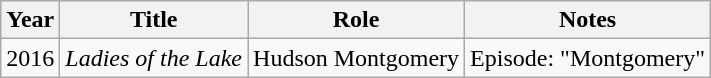<table class="wikitable">
<tr>
<th>Year</th>
<th>Title</th>
<th>Role</th>
<th>Notes</th>
</tr>
<tr>
<td>2016</td>
<td><em>Ladies of the Lake</em></td>
<td>Hudson Montgomery</td>
<td>Episode: "Montgomery"</td>
</tr>
</table>
